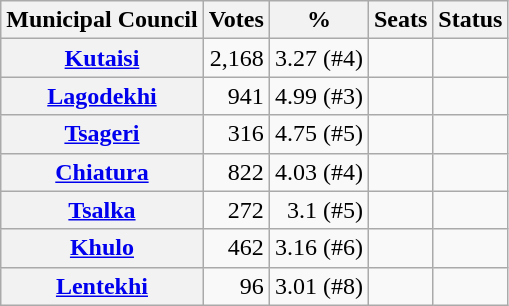<table class="wikitable sortable" style="text-align:right">
<tr>
<th>Municipal Council</th>
<th>Votes</th>
<th>%</th>
<th>Seats</th>
<th>Status</th>
</tr>
<tr>
<th><a href='#'>Kutaisi</a></th>
<td>2,168</td>
<td>3.27 (#4)</td>
<td></td>
<td></td>
</tr>
<tr>
<th><a href='#'>Lagodekhi</a></th>
<td>941</td>
<td>4.99 (#3)</td>
<td></td>
<td></td>
</tr>
<tr>
<th><a href='#'>Tsageri</a></th>
<td>316</td>
<td>4.75 (#5)</td>
<td></td>
<td></td>
</tr>
<tr>
<th><a href='#'>Chiatura</a></th>
<td>822</td>
<td>4.03 (#4)</td>
<td></td>
<td></td>
</tr>
<tr>
<th><a href='#'>Tsalka</a></th>
<td>272</td>
<td>3.1 (#5)</td>
<td></td>
<td></td>
</tr>
<tr>
<th><a href='#'>Khulo</a></th>
<td>462</td>
<td>3.16 (#6)</td>
<td></td>
<td></td>
</tr>
<tr>
<th><a href='#'>Lentekhi</a></th>
<td>96</td>
<td>3.01 (#8)</td>
<td></td>
<td></td>
</tr>
</table>
